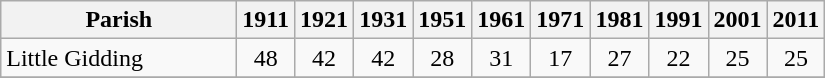<table class="wikitable" style="text-align:center;">
<tr>
<th width="150">Parish<br></th>
<th width="30">1911<br></th>
<th width="30">1921<br></th>
<th width="30">1931<br></th>
<th width="30">1951<br></th>
<th width="30">1961<br></th>
<th width="30">1971<br></th>
<th width="30">1981<br></th>
<th width="30">1991<br></th>
<th width="30">2001<br></th>
<th width="30">2011<br></th>
</tr>
<tr>
<td align=left>Little Gidding</td>
<td align="center">48</td>
<td align="center">42</td>
<td align="center">42</td>
<td align="center">28</td>
<td align="center">31</td>
<td align="center">17</td>
<td align="center">27</td>
<td align="center">22</td>
<td align="center">25</td>
<td align="center">25</td>
</tr>
<tr>
</tr>
</table>
